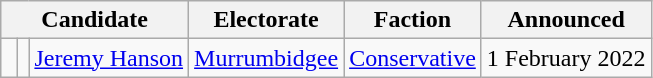<table class="wikitable" style="text-align:center">
<tr>
<th colspan=3>Candidate</th>
<th>Electorate</th>
<th>Faction</th>
<th>Announced</th>
</tr>
<tr>
<td width="3pt" > </td>
<td></td>
<td><a href='#'>Jeremy Hanson</a></td>
<td><a href='#'>Murrumbidgee</a></td>
<td><a href='#'>Conservative</a></td>
<td>1 February 2022</td>
</tr>
</table>
